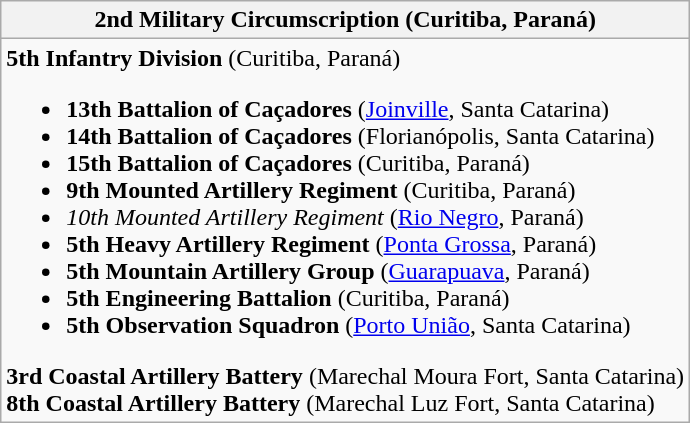<table class="wikitable mw-collapsible mw-collapsed">
<tr>
<th><strong>2nd Military Circumscription</strong> (Curitiba, Paraná)</th>
</tr>
<tr>
<td><strong>5th Infantry Division</strong> (Curitiba, Paraná)<br><ul><li><strong>13th Battalion of Caçadores</strong> (<a href='#'>Joinville</a>, Santa Catarina)</li><li><strong>14th Battalion of Caçadores</strong> (Florianópolis, Santa Catarina)</li><li><strong>15th Battalion of Caçadores</strong> (Curitiba, Paraná)</li><li><strong>9th Mounted Artillery Regiment</strong> (Curitiba, Paraná)</li><li><em>10th Mounted Artillery Regiment</em> (<a href='#'>Rio Negro</a>, Paraná)</li><li><strong>5th Heavy Artillery Regiment</strong> (<a href='#'>Ponta Grossa</a>, Paraná)</li><li><strong>5th Mountain Artillery Group</strong> (<a href='#'>Guarapuava</a>, Paraná)</li><li><strong>5th Engineering Battalion</strong> (Curitiba, Paraná)</li><li><strong>5th Observation Squadron</strong> (<a href='#'>Porto União</a>, Santa Catarina)</li></ul><strong>3rd Coastal Artillery Battery</strong> (Marechal Moura Fort, Santa Catarina)<br><strong>8th Coastal Artillery Battery</strong> (Marechal Luz Fort, Santa Catarina)</td>
</tr>
</table>
